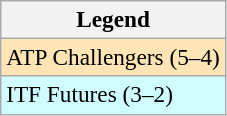<table class=wikitable style=font-size:97%>
<tr>
<th>Legend</th>
</tr>
<tr bgcolor=moccasin>
<td>ATP Challengers (5–4)</td>
</tr>
<tr bgcolor=cffcff>
<td>ITF Futures (3–2)</td>
</tr>
</table>
